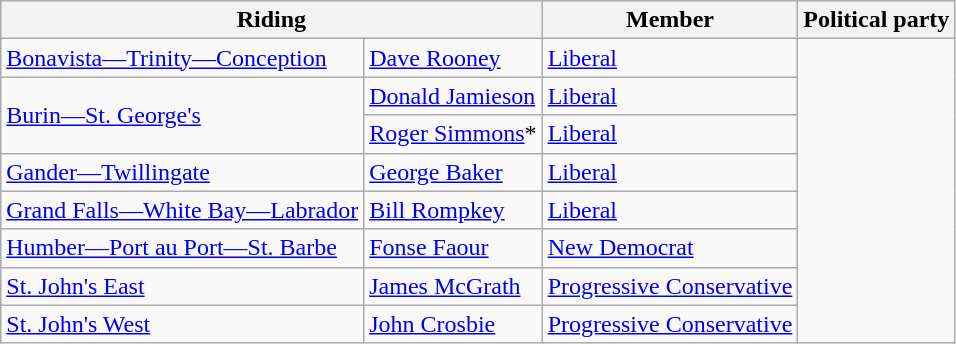<table class="wikitable">
<tr>
<th colspan="2">Riding</th>
<th>Member</th>
<th>Political party</th>
</tr>
<tr>
<td><a href='#'>Bonavista—Trinity—Conception</a></td>
<td><a href='#'>Dave Rooney</a></td>
<td><a href='#'>Liberal</a></td>
</tr>
<tr>
<td rowspan="2"><a href='#'>Burin—St. George's</a></td>
<td><a href='#'>Donald Jamieson</a></td>
<td><a href='#'>Liberal</a></td>
</tr>
<tr>
<td><a href='#'>Roger Simmons</a>*</td>
<td><a href='#'>Liberal</a></td>
</tr>
<tr>
<td><a href='#'>Gander—Twillingate</a></td>
<td><a href='#'>George Baker</a></td>
<td><a href='#'>Liberal</a></td>
</tr>
<tr>
<td><a href='#'>Grand Falls—White Bay—Labrador</a></td>
<td><a href='#'>Bill Rompkey</a></td>
<td><a href='#'>Liberal</a></td>
</tr>
<tr>
<td><a href='#'>Humber—Port au Port—St. Barbe</a></td>
<td><a href='#'>Fonse Faour</a></td>
<td><a href='#'>New Democrat</a></td>
</tr>
<tr>
<td><a href='#'>St. John's East</a></td>
<td><a href='#'>James McGrath</a></td>
<td><a href='#'>Progressive Conservative</a></td>
</tr>
<tr>
<td><a href='#'>St. John's West</a></td>
<td><a href='#'>John Crosbie</a></td>
<td><a href='#'>Progressive Conservative</a></td>
</tr>
</table>
